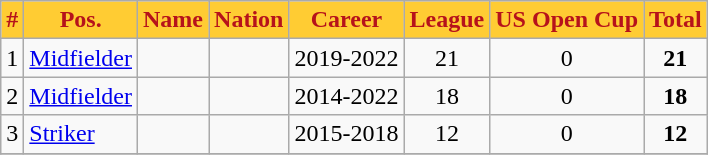<table class="wikitable sortable" style="text-align:center;">
<tr>
<th style="background:#fc3; color:#b6121b;" scope="col">#</th>
<th style="background:#fc3; color:#b6121b;" scope="col">Pos.</th>
<th style="background:#fc3; color:#b6121b;" scope="col">Name</th>
<th style="background:#fc3; color:#b6121b;" scope="col">Nation</th>
<th style="background:#fc3; color:#b6121b;" scope="col">Career</th>
<th style="background:#fc3; color:#b6121b;" scope="col">League</th>
<th style="background:#fc3; color:#b6121b;" scope="col">US Open Cup</th>
<th style="background:#fc3; color:#b6121b;" scope="col">Total</th>
</tr>
<tr>
<td>1</td>
<td align="left"><a href='#'>Midfielder</a></td>
<td align="left"></td>
<td align="left"></td>
<td align="left">2019-2022</td>
<td>21</td>
<td>0</td>
<td><strong>21</strong></td>
</tr>
<tr>
<td>2</td>
<td align="left"><a href='#'>Midfielder</a></td>
<td align="left"></td>
<td align="left"></td>
<td align="left">2014-2022</td>
<td>18</td>
<td>0</td>
<td><strong>18</strong></td>
</tr>
<tr>
<td>3</td>
<td align="left"><a href='#'>Striker</a></td>
<td align="left"></td>
<td align="left"></td>
<td align="left">2015-2018</td>
<td>12</td>
<td>0</td>
<td><strong>12</strong></td>
</tr>
<tr>
</tr>
</table>
